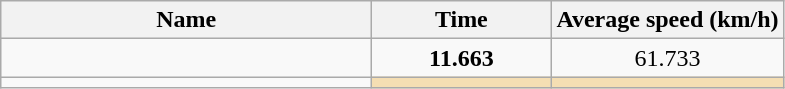<table class="wikitable" style="text-align:center;">
<tr>
<th style="width:15em">Name</th>
<th style="width:7em">Time</th>
<th>Average speed (km/h)</th>
</tr>
<tr>
<td align=left></td>
<td><strong>11.663</strong></td>
<td>61.733</td>
</tr>
<tr>
<td align=left></td>
<td bgcolor=wheat></td>
<td bgcolor=wheat></td>
</tr>
</table>
